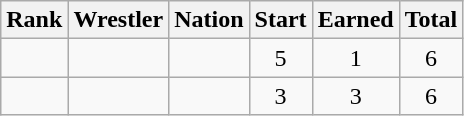<table class="wikitable sortable" style="text-align:center;">
<tr>
<th>Rank</th>
<th>Wrestler</th>
<th>Nation</th>
<th>Start</th>
<th>Earned</th>
<th>Total</th>
</tr>
<tr>
<td></td>
<td align=left></td>
<td align=left></td>
<td>5</td>
<td>1</td>
<td>6</td>
</tr>
<tr>
<td></td>
<td align=left></td>
<td align=left></td>
<td>3</td>
<td>3</td>
<td>6</td>
</tr>
</table>
